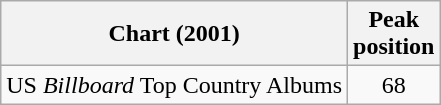<table class="wikitable">
<tr>
<th>Chart (2001)</th>
<th>Peak<br>position</th>
</tr>
<tr>
<td>US <em>Billboard</em> Top Country Albums</td>
<td align="center">68</td>
</tr>
</table>
